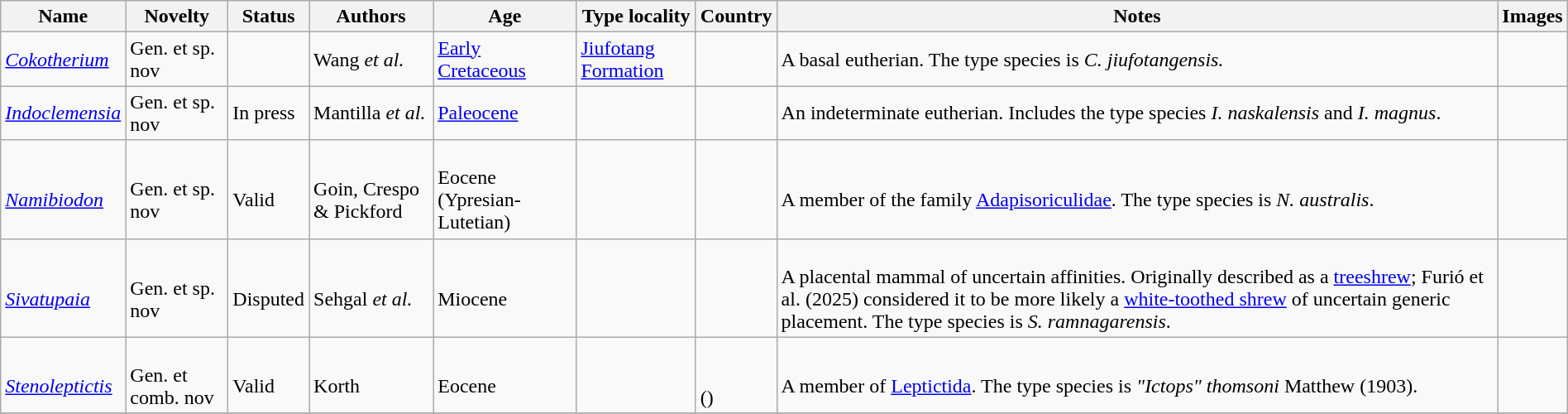<table class="wikitable sortable" align="center" width="100%">
<tr>
<th>Name</th>
<th>Novelty</th>
<th>Status</th>
<th>Authors</th>
<th>Age</th>
<th>Type locality</th>
<th>Country</th>
<th>Notes</th>
<th>Images</th>
</tr>
<tr>
<td><em><a href='#'>Cokotherium</a></em></td>
<td>Gen. et sp. nov</td>
<td></td>
<td>Wang <em>et al.</em></td>
<td><a href='#'>Early Cretaceous</a></td>
<td><a href='#'>Jiufotang Formation</a></td>
<td></td>
<td>A basal eutherian. The type species is <em>C. jiufotangensis.</em></td>
<td></td>
</tr>
<tr>
<td><em><a href='#'>Indoclemensia</a></em></td>
<td>Gen. et sp. nov</td>
<td>In press</td>
<td>Mantilla <em>et al.</em></td>
<td><a href='#'>Paleocene</a></td>
<td></td>
<td></td>
<td>An indeterminate eutherian. Includes the type species <em>I. naskalensis</em> and <em>I. magnus</em>.</td>
<td></td>
</tr>
<tr>
<td><br><em><a href='#'>Namibiodon</a></em></td>
<td><br>Gen. et sp. nov</td>
<td><br>Valid</td>
<td><br>Goin, Crespo & Pickford</td>
<td><br>Eocene (Ypresian-Lutetian)</td>
<td></td>
<td><br></td>
<td><br>A member of the family <a href='#'>Adapisoriculidae</a>. The type species is <em>N. australis</em>.</td>
<td></td>
</tr>
<tr>
<td><br><em><a href='#'>Sivatupaia</a></em></td>
<td><br>Gen. et sp. nov</td>
<td><br>Disputed</td>
<td><br>Sehgal <em>et al.</em></td>
<td><br>Miocene</td>
<td></td>
<td><br></td>
<td><br>A placental mammal of uncertain affinities. Originally described as a <a href='#'>treeshrew</a>; Furió et al. (2025) considered it to be more likely a <a href='#'>white-toothed shrew</a> of uncertain generic placement. The type species is <em>S. ramnagarensis</em>.</td>
<td></td>
</tr>
<tr>
<td><br><em><a href='#'>Stenoleptictis</a></em></td>
<td><br>Gen. et comb. nov</td>
<td><br>Valid</td>
<td><br>Korth</td>
<td><br>Eocene</td>
<td></td>
<td><br><br>()</td>
<td><br>A member of <a href='#'>Leptictida</a>. The type species is <em>"Ictops" thomsoni</em> Matthew (1903).</td>
<td></td>
</tr>
<tr>
</tr>
</table>
